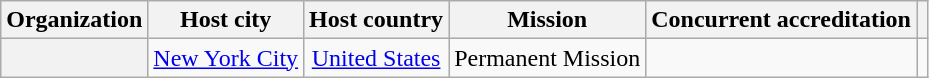<table class="wikitable plainrowheaders" style="text-align:center;">
<tr>
<th scope="col">Organization</th>
<th scope="col">Host city</th>
<th scope="col">Host country</th>
<th scope="col">Mission</th>
<th scope="col">Concurrent accreditation</th>
<th scope="col"></th>
</tr>
<tr>
<th scope="row"></th>
<td><a href='#'>New York City</a></td>
<td><a href='#'>United States</a></td>
<td>Permanent Mission</td>
<td></td>
<td></td>
</tr>
</table>
